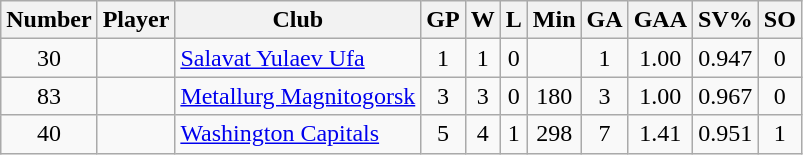<table class="wikitable sortable" style="text-align:center; padding:4px; border-spacing=0;">
<tr>
<th>Number</th>
<th>Player</th>
<th>Club</th>
<th>GP</th>
<th>W</th>
<th>L</th>
<th>Min</th>
<th>GA</th>
<th>GAA</th>
<th>SV%</th>
<th>SO</th>
</tr>
<tr>
<td>30</td>
<td align=left></td>
<td align=left><a href='#'>Salavat Yulaev Ufa</a></td>
<td>1</td>
<td>1</td>
<td>0</td>
<td></td>
<td>1</td>
<td>1.00</td>
<td>0.947</td>
<td>0</td>
</tr>
<tr>
<td>83</td>
<td align=left></td>
<td align=left><a href='#'>Metallurg Magnitogorsk</a></td>
<td>3</td>
<td>3</td>
<td>0</td>
<td>180</td>
<td>3</td>
<td>1.00</td>
<td>0.967</td>
<td>0</td>
</tr>
<tr>
<td>40</td>
<td align=left></td>
<td align=left><a href='#'>Washington Capitals</a></td>
<td>5</td>
<td>4</td>
<td>1</td>
<td>298</td>
<td>7</td>
<td>1.41</td>
<td>0.951</td>
<td>1</td>
</tr>
</table>
